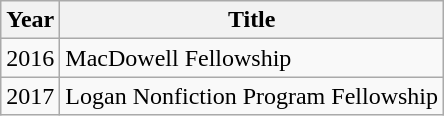<table class="wikitable">
<tr>
<th>Year</th>
<th>Title</th>
</tr>
<tr>
<td>2016</td>
<td>MacDowell Fellowship</td>
</tr>
<tr>
<td>2017</td>
<td>Logan Nonfiction Program Fellowship</td>
</tr>
</table>
